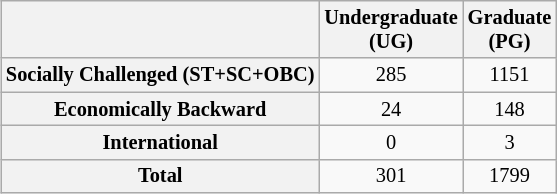<table class="wikitable" style="text-align:center; float:right; font-size:85%; margin-left:2em; margin:10px;">
<tr>
<th></th>
<th>Undergraduate<br>(UG)</th>
<th>Graduate<br>(PG)</th>
</tr>
<tr>
<th>Socially Challenged (ST+SC+OBC)</th>
<td>285</td>
<td>1151</td>
</tr>
<tr>
<th>Economically Backward</th>
<td>24</td>
<td>148</td>
</tr>
<tr>
<th>International</th>
<td>0</td>
<td>3</td>
</tr>
<tr>
<th>Total</th>
<td>301</td>
<td>1799</td>
</tr>
</table>
